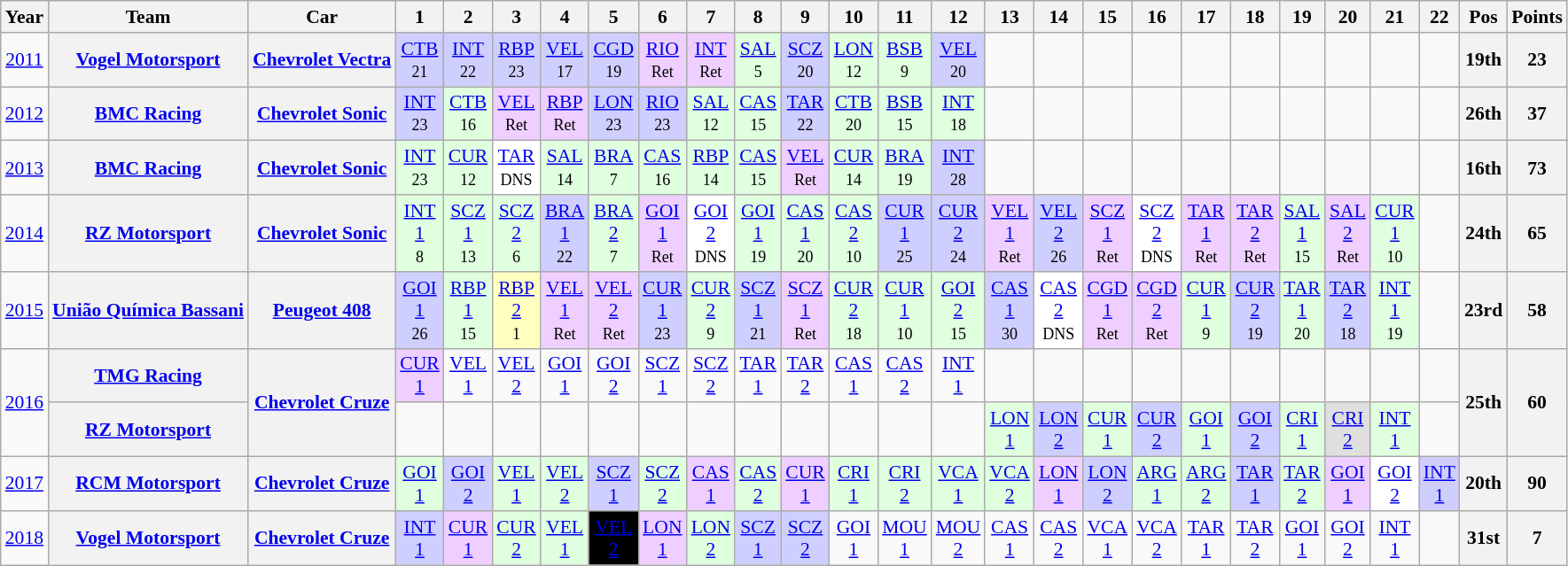<table class="wikitable" style="text-align:center; font-size:90%;">
<tr>
<th>Year</th>
<th>Team</th>
<th>Car</th>
<th>1</th>
<th>2</th>
<th>3</th>
<th>4</th>
<th>5</th>
<th>6</th>
<th>7</th>
<th>8</th>
<th>9</th>
<th>10</th>
<th>11</th>
<th>12</th>
<th>13</th>
<th>14</th>
<th>15</th>
<th>16</th>
<th>17</th>
<th>18</th>
<th>19</th>
<th>20</th>
<th>21</th>
<th>22</th>
<th>Pos</th>
<th>Points</th>
</tr>
<tr>
<td><a href='#'>2011</a></td>
<th><a href='#'>Vogel Motorsport</a></th>
<th><a href='#'>Chevrolet Vectra</a></th>
<td style="background:#cfcfff;"><a href='#'>CTB</a><br><small>21</small></td>
<td style="background:#cfcfff;"><a href='#'>INT</a><br><small>22</small></td>
<td style="background:#cfcfff;"><a href='#'>RBP</a><br><small>23</small></td>
<td style="background:#cfcfff;"><a href='#'>VEL</a><br><small>17</small></td>
<td style="background:#cfcfff;"><a href='#'>CGD</a><br><small>19</small></td>
<td style="background:#efcfff;"><a href='#'>RIO</a><br><small>Ret</small></td>
<td style="background:#efcfff;"><a href='#'>INT</a><br><small>Ret</small></td>
<td style="background:#dfffdf;"><a href='#'>SAL</a><br><small>5</small></td>
<td style="background:#cfcfff;"><a href='#'>SCZ</a><br><small>20</small></td>
<td style="background:#dfffdf;"><a href='#'>LON</a><br><small>12</small></td>
<td style="background:#dfffdf;"><a href='#'>BSB</a><br><small>9</small></td>
<td style="background:#cfcfff;"><a href='#'>VEL</a><br><small>20</small></td>
<td></td>
<td></td>
<td></td>
<td></td>
<td></td>
<td></td>
<td></td>
<td></td>
<td></td>
<td></td>
<th>19th</th>
<th>23</th>
</tr>
<tr>
<td><a href='#'>2012</a></td>
<th><a href='#'>BMC Racing</a></th>
<th><a href='#'>Chevrolet Sonic</a></th>
<td style="background:#cfcfff;"><a href='#'>INT</a><br><small>23</small></td>
<td style="background:#dfffdf;"><a href='#'>CTB</a><br><small>16</small></td>
<td style="background:#efcfff;"><a href='#'>VEL</a><br><small>Ret</small></td>
<td style="background:#efcfff;"><a href='#'>RBP</a><br><small>Ret</small></td>
<td style="background:#cfcfff;"><a href='#'>LON</a><br><small>23</small></td>
<td style="background:#cfcfff;"><a href='#'>RIO</a><br><small>23</small></td>
<td style="background:#DFFFDF;"><a href='#'>SAL</a><br><small>12</small></td>
<td style="background:#DFFFDF;"><a href='#'>CAS</a><br><small>15</small></td>
<td style="background:#cfcfff;"><a href='#'>TAR</a><br><small>22</small></td>
<td style="background:#DFFFDF;"><a href='#'>CTB</a><br><small>20</small></td>
<td style="background:#DFFFDF;"><a href='#'>BSB</a><br><small>15</small></td>
<td style="background:#DFFFDF;"><a href='#'>INT</a><br><small>18</small></td>
<td></td>
<td></td>
<td></td>
<td></td>
<td></td>
<td></td>
<td></td>
<td></td>
<td></td>
<td></td>
<th>26th</th>
<th>37</th>
</tr>
<tr>
<td><a href='#'>2013</a></td>
<th><a href='#'>BMC Racing</a></th>
<th><a href='#'>Chevrolet Sonic</a></th>
<td style="background:#DFFFDF;"><a href='#'>INT</a><br><small>23</small></td>
<td style="background:#DFFFDF;"><a href='#'>CUR</a><br><small>12</small></td>
<td style="background:#FFFFFF;"><a href='#'>TAR</a><br><small>DNS</small></td>
<td style="background:#DFFFDF;"><a href='#'>SAL</a><br><small>14</small></td>
<td style="background:#DFFFDF;"><a href='#'>BRA</a><br><small>7</small></td>
<td style="background:#DFFFDF;"><a href='#'>CAS</a><br><small>16</small></td>
<td style="background:#DFFFDF;"><a href='#'>RBP</a><br><small>14</small></td>
<td style="background:#DFFFDF;"><a href='#'>CAS</a><br><small>15</small></td>
<td style="background:#efcfff;"><a href='#'>VEL</a><br><small>Ret</small></td>
<td style="background:#DFFFDF;"><a href='#'>CUR</a><br><small>14</small></td>
<td style="background:#DFFFDF;"><a href='#'>BRA</a><br><small>19</small></td>
<td style="background:#cfcfff;"><a href='#'>INT</a><br><small>28</small></td>
<td></td>
<td></td>
<td></td>
<td></td>
<td></td>
<td></td>
<td></td>
<td></td>
<td></td>
<td></td>
<th>16th</th>
<th>73</th>
</tr>
<tr>
<td><a href='#'>2014</a></td>
<th><a href='#'>RZ Motorsport</a></th>
<th><a href='#'>Chevrolet Sonic</a></th>
<td style="background:#DFFFDF;"><a href='#'>INT<br>1</a><br><small>8</small></td>
<td style="background:#DFFFDF;"><a href='#'>SCZ<br>1</a><br><small>13</small></td>
<td style="background:#DFFFDF;"><a href='#'>SCZ<br>2</a><br><small>6</small></td>
<td style="background:#cfcfff;"><a href='#'>BRA<br>1</a><br><small>22</small></td>
<td style="background:#DFFFDF;"><a href='#'>BRA<br>2</a><br><small>7</small></td>
<td style="background:#efcfff;"><a href='#'>GOI<br>1</a><br><small>Ret</small></td>
<td style="background:#FFFFFF;"><a href='#'>GOI<br>2</a><br><small>DNS</small></td>
<td style="background:#DFFFDF;"><a href='#'>GOI<br>1</a><br><small>19</small></td>
<td style="background:#DFFFDF;"><a href='#'>CAS<br>1</a><br><small>20</small></td>
<td style="background:#DFFFDF;"><a href='#'>CAS<br>2</a><br><small>10</small></td>
<td style="background:#cfcfff;"><a href='#'>CUR<br>1</a><br><small>25</small></td>
<td style="background:#cfcfff;"><a href='#'>CUR<br>2</a><br><small>24</small></td>
<td style="background:#efcfff;"><a href='#'>VEL<br>1</a><br><small>Ret</small></td>
<td style="background:#cfcfff;"><a href='#'>VEL<br>2</a><br><small>26</small></td>
<td style="background:#efcfff;"><a href='#'>SCZ<br>1</a><br><small>Ret</small></td>
<td style="background:#FFFFFF;"><a href='#'>SCZ<br>2</a><br><small>DNS</small></td>
<td style="background:#efcfff;"><a href='#'>TAR<br>1</a><br><small>Ret</small></td>
<td style="background:#efcfff;"><a href='#'>TAR<br>2</a><br><small>Ret</small></td>
<td style="background:#DFFFDF;"><a href='#'>SAL<br>1</a><br><small>15</small></td>
<td style="background:#efcfff;"><a href='#'>SAL<br>2</a><br><small>Ret</small></td>
<td style="background:#DFFFDF;"><a href='#'>CUR<br>1</a><br><small>10</small></td>
<td></td>
<th>24th</th>
<th>65</th>
</tr>
<tr>
<td><a href='#'>2015</a></td>
<th><a href='#'>União Química Bassani</a></th>
<th><a href='#'>Peugeot 408</a></th>
<td style="background:#cfcfff;"><a href='#'>GOI<br>1</a><br><small>26</small></td>
<td style="background:#DFFFDF;"><a href='#'>RBP<br>1</a><br><small>15</small></td>
<td style="background:#ffffbf;"><a href='#'>RBP<br>2</a><br><small>1</small></td>
<td style="background:#efcfff;"><a href='#'>VEL<br>1</a><br><small>Ret</small></td>
<td style="background:#efcfff;"><a href='#'>VEL<br>2</a><br><small>Ret</small></td>
<td style="background:#cfcfff;"><a href='#'>CUR<br>1</a><br><small>23</small></td>
<td style="background:#DFFFDF;"><a href='#'>CUR<br>2</a><br><small>9</small></td>
<td style="background:#cfcfff;"><a href='#'>SCZ<br>1</a><br><small>21</small></td>
<td style="background:#efcfff;"><a href='#'>SCZ<br>1</a><br><small>Ret</small></td>
<td style="background:#DFFFDF;"><a href='#'>CUR<br>2</a><br><small>18</small></td>
<td style="background:#DFFFDF;"><a href='#'>CUR<br>1</a><br><small>10</small></td>
<td style="background:#DFFFDF;"><a href='#'>GOI<br>2</a><br><small>15</small></td>
<td style="background:#cfcfff;"><a href='#'>CAS<br>1</a><br><small>30</small></td>
<td style="background:#FFFFFF;"><a href='#'>CAS<br>2</a><br><small>DNS</small></td>
<td style="background:#efcfff;"><a href='#'>CGD<br>1</a><br><small>Ret</small></td>
<td style="background:#efcfff;"><a href='#'>CGD<br>2</a><br><small>Ret</small></td>
<td style="background:#DFFFDF;"><a href='#'>CUR<br>1</a><br><small>9</small></td>
<td style="background:#cfcfff;"><a href='#'>CUR<br>2</a><br><small>19</small></td>
<td style="background:#DFFFDF;"><a href='#'>TAR<br>1</a><br><small>20</small></td>
<td style="background:#cfcfff;"><a href='#'>TAR<br>2</a><br><small>18</small></td>
<td style="background:#DFFFDF;"><a href='#'>INT<br>1</a><br><small>19</small></td>
<td></td>
<th>23rd</th>
<th>58</th>
</tr>
<tr>
<td rowspan=2><a href='#'>2016</a></td>
<th><a href='#'>TMG Racing</a></th>
<th rowspan=2><a href='#'>Chevrolet Cruze</a></th>
<td style="background:#efcfff;"><a href='#'>CUR<br>1</a><br></td>
<td><a href='#'>VEL<br>1</a><br></td>
<td><a href='#'>VEL<br>2</a><br></td>
<td><a href='#'>GOI<br>1</a><br></td>
<td><a href='#'>GOI<br>2</a><br></td>
<td><a href='#'>SCZ<br>1</a><br></td>
<td><a href='#'>SCZ<br>2</a><br></td>
<td><a href='#'>TAR<br>1</a><br></td>
<td><a href='#'>TAR<br>2</a><br></td>
<td><a href='#'>CAS<br>1</a><br></td>
<td><a href='#'>CAS<br>2</a><br></td>
<td><a href='#'>INT<br>1</a><br></td>
<td></td>
<td></td>
<td></td>
<td></td>
<td></td>
<td></td>
<td></td>
<td></td>
<td></td>
<td></td>
<th rowspan="2">25th</th>
<th rowspan="2">60</th>
</tr>
<tr>
<th><a href='#'>RZ Motorsport</a></th>
<td></td>
<td></td>
<td></td>
<td></td>
<td></td>
<td></td>
<td></td>
<td></td>
<td></td>
<td></td>
<td></td>
<td></td>
<td style="background:#DFFFDF;"><a href='#'>LON<br>1</a><br></td>
<td style="background:#cfcfff;"><a href='#'>LON<br>2</a><br></td>
<td style="background:#DFFFDF;"><a href='#'>CUR<br>1</a><br></td>
<td style="background:#cfcfff;"><a href='#'>CUR<br>2</a><br></td>
<td style="background:#DFFFDF;"><a href='#'>GOI<br>1</a><br></td>
<td style="background:#cfcfff;"><a href='#'>GOI<br>2</a><br></td>
<td style="background:#DFFFDF;"><a href='#'>CRI<br>1</a><br></td>
<td style="background:#dfdfdf;"><a href='#'>CRI<br>2</a><br></td>
<td style="background:#DFFFDF;"><a href='#'>INT<br>1</a><br></td>
<td></td>
</tr>
<tr>
<td><a href='#'>2017</a></td>
<th><a href='#'>RCM Motorsport</a></th>
<th><a href='#'>Chevrolet Cruze</a></th>
<td style="background:#DFFFDF;"><a href='#'>GOI<br>1</a><br></td>
<td style="background:#cfcfff;"><a href='#'>GOI<br>2</a><br></td>
<td style="background:#DFFFDF;"><a href='#'>VEL<br>1</a><br></td>
<td style="background:#DFFFDF;"><a href='#'>VEL<br>2</a><br></td>
<td style="background:#cfcfff;"><a href='#'>SCZ<br>1</a><br></td>
<td style="background:#DFFFDF;"><a href='#'>SCZ<br>2</a><br></td>
<td style="background:#efcfff;"><a href='#'>CAS<br>1</a><br></td>
<td style="background:#DFFFDF;"><a href='#'>CAS<br>2</a><br></td>
<td style="background:#efcfff;"><a href='#'>CUR<br>1</a><br></td>
<td style="background:#DFFFDF;"><a href='#'>CRI<br>1</a><br></td>
<td style="background:#DFFFDF;"><a href='#'>CRI<br>2</a><br></td>
<td style="background:#DFFFDF;"><a href='#'>VCA<br>1</a><br></td>
<td style="background:#DFFFDF;"><a href='#'>VCA<br>2</a><br></td>
<td style="background:#efcfff;"><a href='#'>LON<br>1</a><br></td>
<td style="background:#cfcfff;"><a href='#'>LON<br>2</a><br></td>
<td style="background:#DFFFDF;"><a href='#'>ARG<br>1</a><br></td>
<td style="background:#DFFFDF;"><a href='#'>ARG<br>2</a><br></td>
<td style="background:#cfcfff;"><a href='#'>TAR<br>1</a><br></td>
<td style="background:#DFFFDF;"><a href='#'>TAR<br>2</a><br></td>
<td style="background:#efcfff;"><a href='#'>GOI<br>1</a><br></td>
<td style="background:#FFFFFF;"><a href='#'>GOI<br>2</a><br></td>
<td style="background:#cfcfff;"><a href='#'>INT<br>1</a><br></td>
<th>20th</th>
<th>90</th>
</tr>
<tr>
<td><a href='#'>2018</a></td>
<th><a href='#'>Vogel Motorsport</a></th>
<th><a href='#'>Chevrolet Cruze</a></th>
<td style="background:#cfcfff;"><a href='#'>INT<br>1</a><br></td>
<td style="background:#efcfff;"><a href='#'>CUR<br>1</a><br></td>
<td style="background:#DFFFDF;"><a href='#'>CUR<br>2</a><br></td>
<td style="background:#DFFFDF;"><a href='#'>VEL<br>1</a><br></td>
<td style="background:#000000; color:white;"><a href='#'><span>VEL<br>2</span></a><br></td>
<td style="background:#efcfff;"><a href='#'>LON<br>1</a><br></td>
<td style="background:#DFFFDF;"><a href='#'>LON<br>2</a><br></td>
<td style="background:#cfcfff;"><a href='#'>SCZ<br>1</a><br></td>
<td style="background:#cfcfff;"><a href='#'>SCZ<br>2</a><br></td>
<td><a href='#'>GOI<br>1</a><br></td>
<td><a href='#'>MOU<br>1</a><br></td>
<td><a href='#'>MOU<br>2</a><br></td>
<td><a href='#'>CAS<br>1</a><br></td>
<td><a href='#'>CAS<br>2</a><br></td>
<td><a href='#'>VCA<br>1</a><br></td>
<td><a href='#'>VCA<br>2</a><br></td>
<td><a href='#'>TAR<br>1</a><br></td>
<td><a href='#'>TAR<br>2</a><br></td>
<td><a href='#'>GOI<br>1</a><br></td>
<td><a href='#'>GOI<br>2</a><br></td>
<td><a href='#'>INT<br>1</a><br></td>
<td></td>
<th>31st</th>
<th>7</th>
</tr>
</table>
